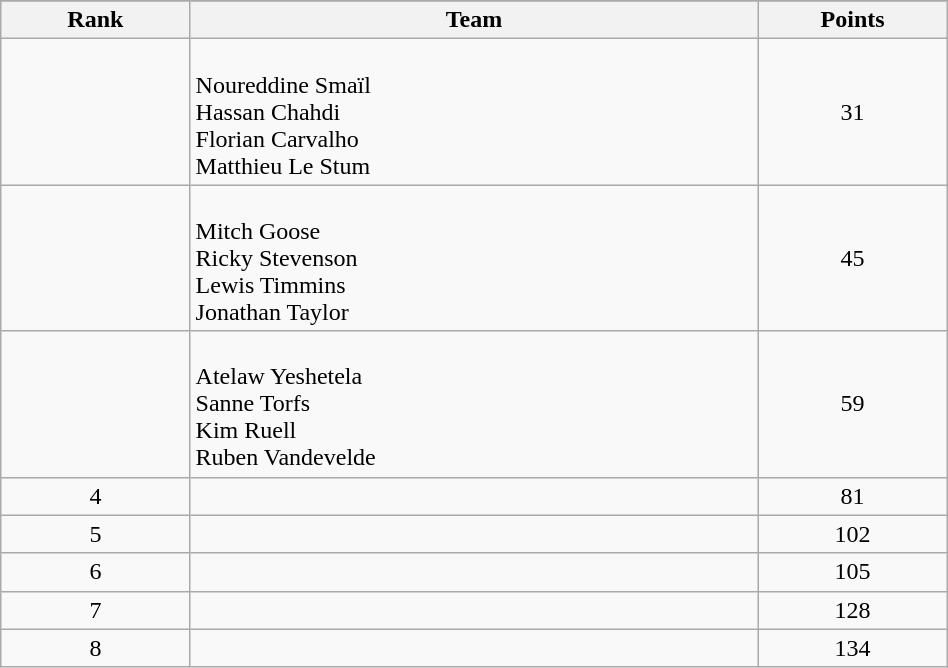<table class="wikitable" width=50%>
<tr>
</tr>
<tr>
<th width=10%>Rank</th>
<th width=30%>Team</th>
<th width=10%>Points</th>
</tr>
<tr align="center">
<td></td>
<td align="left"><br>Noureddine Smaïl<br>Hassan Chahdi<br>Florian Carvalho<br>Matthieu Le Stum</td>
<td>31</td>
</tr>
<tr align="center">
<td></td>
<td align="left"><br>Mitch Goose<br>Ricky Stevenson<br>Lewis Timmins<br>Jonathan Taylor</td>
<td>45</td>
</tr>
<tr align="center">
<td></td>
<td align="left"><br>Atelaw Yeshetela<br>Sanne Torfs<br>Kim Ruell<br>Ruben Vandevelde</td>
<td>59</td>
</tr>
<tr align="center">
<td>4</td>
<td align="left"></td>
<td>81</td>
</tr>
<tr align="center">
<td>5</td>
<td align="left"></td>
<td>102</td>
</tr>
<tr align="center">
<td>6</td>
<td align="left"></td>
<td>105</td>
</tr>
<tr align="center">
<td>7</td>
<td align="left"></td>
<td>128</td>
</tr>
<tr align="center">
<td>8</td>
<td align="left"></td>
<td>134</td>
</tr>
</table>
